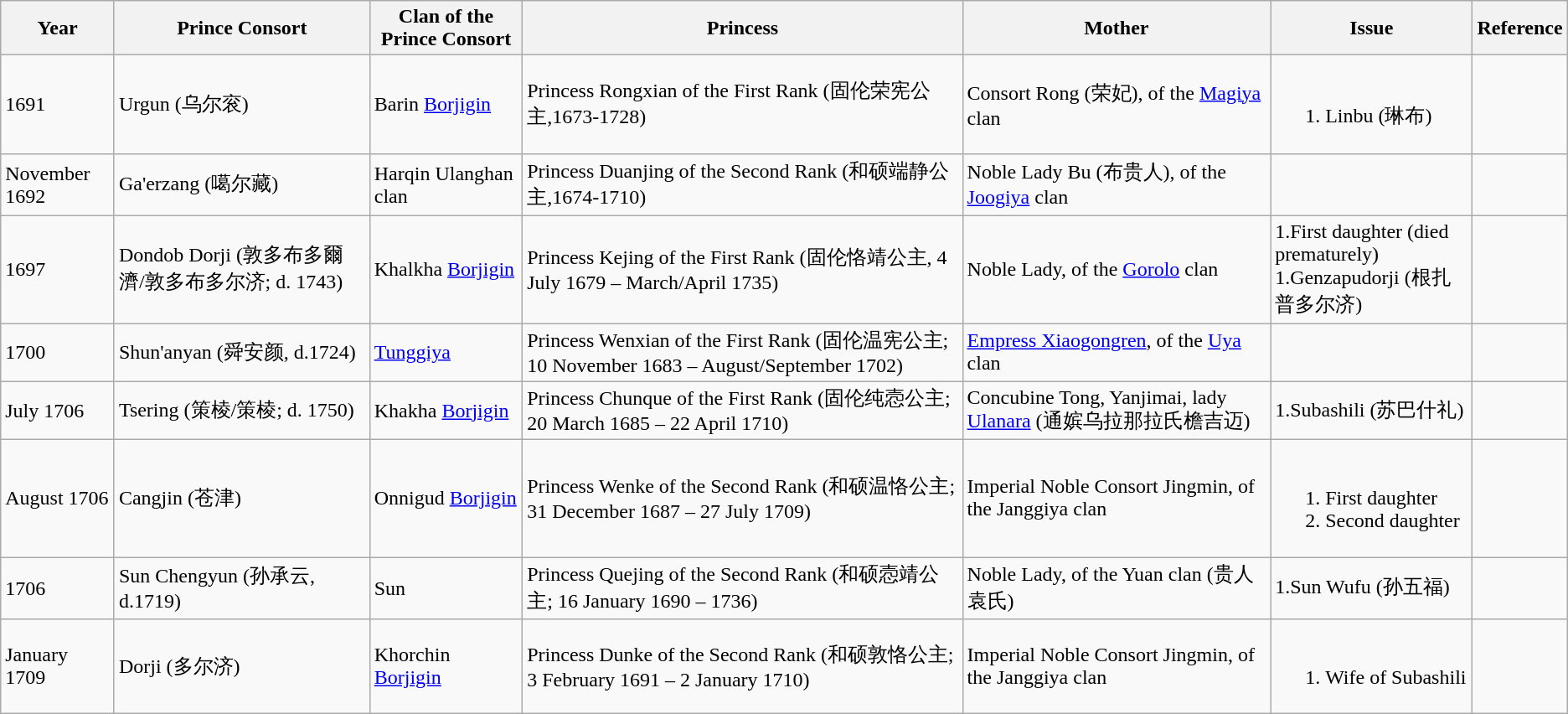<table class="wikitable">
<tr>
<th>Year</th>
<th>Prince Consort</th>
<th>Clan of the Prince Consort</th>
<th>Princess</th>
<th>Mother</th>
<th>Issue</th>
<th>Reference</th>
</tr>
<tr>
<td>1691</td>
<td>Urgun (乌尔衮)</td>
<td>Barin <a href='#'>Borjigin</a></td>
<td>Princess Rongxian of the First Rank (固伦荣宪公主,1673-1728)</td>
<td>Consort Rong (荣妃), of the <a href='#'>Magiya</a> clan</td>
<td><br><ol><li>Linbu (琳布)</li></ol></td>
<td></td>
</tr>
<tr>
<td>November 1692</td>
<td>Ga'erzang (噶尔藏)</td>
<td>Harqin Ulanghan clan</td>
<td>Princess Duanjing of the Second Rank (和硕端静公主,1674-1710)</td>
<td>Noble Lady Bu (布贵人), of the <a href='#'>Joogiya</a> clan</td>
<td></td>
<td></td>
</tr>
<tr>
<td>1697</td>
<td>Dondob Dorji (敦多布多爾濟/敦多布多尔济; d. 1743)</td>
<td>Khalkha <a href='#'>Borjigin</a></td>
<td>Princess Kejing of the First Rank (固伦恪靖公主, 4 July 1679 – March/April 1735)</td>
<td>Noble Lady, of the <a href='#'>Gorolo</a> clan</td>
<td>1.First daughter (died prematurely)<br>1.Genzapudorji (根扎普多尔济)</td>
<td></td>
</tr>
<tr>
<td>1700</td>
<td>Shun'anyan (舜安颜, d.1724)</td>
<td><a href='#'>Tunggiya</a></td>
<td>Princess Wenxian of the First Rank (固伦温宪公主; 10 November 1683 – August/September 1702)</td>
<td><a href='#'>Empress Xiaogongren</a>, of the <a href='#'>Uya</a> clan</td>
<td></td>
<td></td>
</tr>
<tr>
<td>July 1706</td>
<td>Tsering (策棱/策棱; d. 1750)</td>
<td>Khakha <a href='#'>Borjigin</a></td>
<td>Princess Chunque of the First Rank (固伦纯悫公主; 20 March 1685 – 22 April 1710)</td>
<td>Concubine Tong, Yanjimai, lady <a href='#'>Ulanara</a> (通嫔乌拉那拉氏檐吉迈)</td>
<td>1.Subashili (苏巴什礼)</td>
<td></td>
</tr>
<tr>
<td>August 1706</td>
<td>Cangjin (苍津)</td>
<td>Onnigud <a href='#'>Borjigin</a></td>
<td>Princess Wenke of the Second Rank (和硕温恪公主; 31 December 1687 – 27 July 1709)</td>
<td>Imperial Noble Consort Jingmin, of the Janggiya clan</td>
<td><br><ol><li>First daughter</li><li>Second daughter</li></ol></td>
<td></td>
</tr>
<tr>
<td>1706</td>
<td>Sun Chengyun (孙承云, d.1719)</td>
<td>Sun</td>
<td>Princess Quejing of the Second Rank (和硕悫靖公主; 16 January 1690 – 1736)</td>
<td>Noble Lady, of the Yuan clan (贵人袁氏)</td>
<td>1.Sun Wufu (孙五福)</td>
<td></td>
</tr>
<tr>
<td>January 1709</td>
<td>Dorji (多尔济)</td>
<td>Khorchin <a href='#'>Borjigin</a></td>
<td>Princess Dunke of the Second Rank (和硕敦恪公主; 3 February 1691 – 2 January 1710)</td>
<td>Imperial Noble Consort Jingmin, of the Janggiya clan</td>
<td><br><ol><li>Wife of Subashili</li></ol></td>
<td></td>
</tr>
</table>
